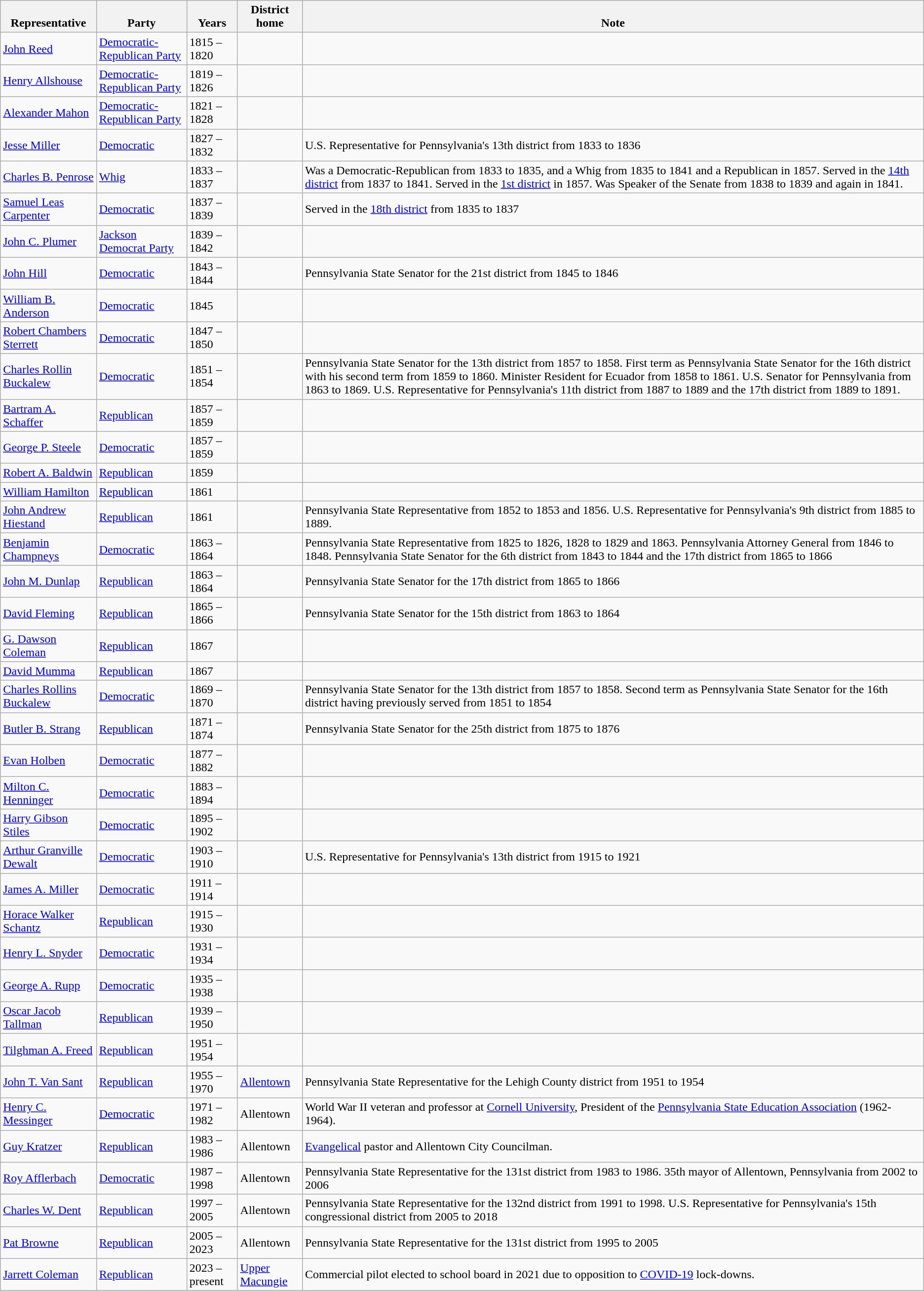<table class=wikitable>
<tr valign=bottom>
<th>Representative</th>
<th>Party</th>
<th>Years</th>
<th>District home</th>
<th>Note</th>
</tr>
<tr>
<td><a href='#'>John Reed</a></td>
<td><a href='#'>Democratic-Republican Party</a></td>
<td>1815 – 1820</td>
<td></td>
<td></td>
</tr>
<tr>
<td><a href='#'>Henry Allshouse</a></td>
<td><a href='#'>Democratic-Republican Party</a></td>
<td>1819 – 1826</td>
<td></td>
<td></td>
</tr>
<tr>
<td><a href='#'>Alexander Mahon</a></td>
<td><a href='#'>Democratic-Republican Party</a></td>
<td>1821 – 1828</td>
<td></td>
<td></td>
</tr>
<tr>
<td><a href='#'>Jesse Miller</a></td>
<td><a href='#'>Democratic</a></td>
<td>1827 – 1832</td>
<td></td>
<td>U.S. Representative for Pennsylvania's 13th district from 1833 to 1836</td>
</tr>
<tr>
<td><a href='#'>Charles B. Penrose</a></td>
<td><a href='#'>Whig</a></td>
<td>1833 – 1837</td>
<td></td>
<td>Was a Democratic-Republican from 1833 to 1835, and a Whig from 1835 to 1841 and a Republican in 1857. Served in the <a href='#'>14th district</a> from 1837 to 1841. Served in the <a href='#'>1st district</a> in 1857. Was Speaker of the Senate from 1838 to 1839 and again in 1841.</td>
</tr>
<tr>
<td><a href='#'>Samuel Leas Carpenter</a></td>
<td><a href='#'>Democratic</a></td>
<td>1837 – 1839</td>
<td></td>
<td>Served in the <a href='#'>18th district</a> from 1835 to 1837</td>
</tr>
<tr>
<td><a href='#'>John C. Plumer</a></td>
<td><a href='#'>Jackson Democrat Party</a></td>
<td>1839 – 1842</td>
<td></td>
<td></td>
</tr>
<tr>
<td><a href='#'>John Hill</a></td>
<td><a href='#'>Democratic</a></td>
<td>1843 – 1844</td>
<td></td>
<td>Pennsylvania State Senator for the 21st district from 1845 to 1846</td>
</tr>
<tr>
<td><a href='#'>William B. Anderson</a></td>
<td><a href='#'>Democratic</a></td>
<td>1845</td>
<td></td>
<td></td>
</tr>
<tr>
<td><a href='#'>Robert Chambers Sterrett</a></td>
<td><a href='#'>Democratic</a></td>
<td>1847 – 1850</td>
<td></td>
<td></td>
</tr>
<tr>
<td><a href='#'>Charles Rollin Buckalew</a></td>
<td><a href='#'>Democratic</a></td>
<td>1851 – 1854</td>
<td></td>
<td>Pennsylvania State Senator for the 13th district from 1857 to 1858.  First term as Pennsylvania State Senator for the 16th district with his second term from 1859 to 1860.  Minister Resident for Ecuador from 1858 to 1861.  U.S. Senator for Pennsylvania from 1863 to 1869.  U.S. Representative for Pennsylvania's 11th district from 1887 to 1889 and the 17th district from 1889 to 1891.</td>
</tr>
<tr>
<td><a href='#'>Bartram A. Schaffer</a></td>
<td><a href='#'>Republican</a></td>
<td>1857 – 1859</td>
<td></td>
<td></td>
</tr>
<tr>
<td><a href='#'>George P. Steele</a></td>
<td><a href='#'>Democratic</a></td>
<td>1857 – 1859</td>
<td></td>
<td></td>
</tr>
<tr>
<td><a href='#'>Robert A. Baldwin</a></td>
<td><a href='#'>Republican</a></td>
<td>1859</td>
<td></td>
<td></td>
</tr>
<tr>
<td><a href='#'>William Hamilton</a></td>
<td><a href='#'>Republican</a></td>
<td>1861</td>
<td></td>
<td></td>
</tr>
<tr>
<td><a href='#'>John Andrew Hiestand</a></td>
<td><a href='#'>Republican</a></td>
<td>1861</td>
<td></td>
<td>Pennsylvania State Representative from 1852 to 1853 and 1856.  U.S. Representative for Pennsylvania's 9th district from 1885 to 1889.</td>
</tr>
<tr>
<td><a href='#'>Benjamin Champneys</a></td>
<td><a href='#'>Democratic</a></td>
<td>1863 – 1864</td>
<td></td>
<td>Pennsylvania State Representative from 1825 to 1826, 1828 to 1829 and 1863.  Pennsylvania Attorney General from 1846 to 1848.  Pennsylvania State Senator for the 6th district from 1843 to 1844 and the 17th district from 1865 to 1866</td>
</tr>
<tr>
<td><a href='#'>John M. Dunlap</a></td>
<td><a href='#'>Republican</a></td>
<td>1863 – 1864</td>
<td></td>
<td>Pennsylvania State Senator for the 17th district from 1865 to 1866</td>
</tr>
<tr>
<td><a href='#'>David Fleming</a></td>
<td><a href='#'>Republican</a></td>
<td>1865 – 1866</td>
<td></td>
<td>Pennsylvania State Senator for the 15th district from 1863 to 1864</td>
</tr>
<tr>
<td><a href='#'>G. Dawson Coleman</a></td>
<td><a href='#'>Republican</a></td>
<td>1867</td>
<td></td>
<td></td>
</tr>
<tr>
<td><a href='#'>David Mumma</a></td>
<td><a href='#'>Republican</a></td>
<td>1867</td>
<td></td>
<td></td>
</tr>
<tr>
<td><a href='#'>Charles Rollins Buckalew</a></td>
<td><a href='#'>Democratic</a></td>
<td>1869 – 1870</td>
<td></td>
<td>Pennsylvania State Senator for the 13th district from 1857 to 1858.  Second term as Pennsylvania State Senator for the 16th district having previously served from 1851 to 1854</td>
</tr>
<tr>
<td><a href='#'>Butler B. Strang</a></td>
<td><a href='#'>Republican</a></td>
<td>1871 – 1874</td>
<td></td>
<td>Pennsylvania State Senator for the 25th district from 1875 to 1876</td>
</tr>
<tr>
<td><a href='#'>Evan Holben</a></td>
<td><a href='#'>Democratic</a></td>
<td>1877 – 1882</td>
<td></td>
<td></td>
</tr>
<tr>
<td><a href='#'>Milton C. Henninger</a></td>
<td><a href='#'>Democratic</a></td>
<td>1883 – 1894</td>
<td></td>
<td></td>
</tr>
<tr>
<td><a href='#'>Harry Gibson Stiles</a></td>
<td><a href='#'>Democratic</a></td>
<td>1895 – 1902</td>
<td></td>
<td></td>
</tr>
<tr>
<td><a href='#'>Arthur Granville Dewalt</a></td>
<td><a href='#'>Democratic</a></td>
<td>1903 – 1910</td>
<td></td>
<td>U.S. Representative for Pennsylvania's 13th district from 1915 to 1921</td>
</tr>
<tr>
<td><a href='#'>James A. Miller</a></td>
<td><a href='#'>Democratic</a></td>
<td>1911 – 1914</td>
<td></td>
<td></td>
</tr>
<tr>
<td><a href='#'>Horace Walker Schantz</a></td>
<td><a href='#'>Republican</a></td>
<td>1915 – 1930</td>
<td></td>
<td></td>
</tr>
<tr>
<td><a href='#'>Henry L. Snyder</a></td>
<td><a href='#'>Democratic</a></td>
<td>1931 – 1934</td>
<td></td>
<td></td>
</tr>
<tr>
<td><a href='#'>George A. Rupp</a></td>
<td><a href='#'>Democratic</a></td>
<td>1935 – 1938</td>
<td></td>
<td></td>
</tr>
<tr>
<td><a href='#'>Oscar Jacob Tallman</a></td>
<td><a href='#'>Republican</a></td>
<td>1939 – 1950</td>
<td></td>
<td></td>
</tr>
<tr>
<td><a href='#'>Tilghman A. Freed</a></td>
<td><a href='#'>Republican</a></td>
<td>1951 – 1954</td>
<td></td>
<td></td>
</tr>
<tr>
<td><a href='#'>John T. Van Sant</a></td>
<td><a href='#'>Republican</a></td>
<td>1955 – 1970</td>
<td><a href='#'>Allentown</a></td>
<td>Pennsylvania State Representative for the Lehigh County district from 1951 to 1954</td>
</tr>
<tr>
<td><a href='#'>Henry C. Messinger</a></td>
<td><a href='#'>Democratic</a></td>
<td>1971 – 1982</td>
<td>Allentown</td>
<td>World War II veteran and professor at <a href='#'>Cornell University</a>, President of the <a href='#'>Pennsylvania State Education Association</a> (1962-1964).</td>
</tr>
<tr>
<td><a href='#'>Guy Kratzer</a></td>
<td><a href='#'>Republican</a></td>
<td>1983 – 1986</td>
<td>Allentown</td>
<td><a href='#'>Evangelical</a> pastor and Allentown City Councilman.</td>
</tr>
<tr>
<td><a href='#'>Roy Afflerbach</a></td>
<td><a href='#'>Democratic</a></td>
<td>1987 – 1998</td>
<td>Allentown</td>
<td>Pennsylvania State Representative for the 131st district from 1983 to 1986.  35th mayor of Allentown, Pennsylvania from 2002 to 2006</td>
</tr>
<tr>
<td><a href='#'>Charles W. Dent</a></td>
<td><a href='#'>Republican</a></td>
<td>1997 – 2005</td>
<td>Allentown</td>
<td>Pennsylvania State Representative for the 132nd district from 1991 to 1998.  U.S. Representative for Pennsylvania's 15th congressional district from 2005 to 2018</td>
</tr>
<tr>
<td><a href='#'>Pat Browne</a></td>
<td><a href='#'>Republican</a></td>
<td>2005 – 2023</td>
<td>Allentown</td>
<td>Pennsylvania State Representative for the 131st district from 1995 to 2005</td>
</tr>
<tr>
<td><a href='#'>Jarrett Coleman</a></td>
<td><a href='#'>Republican</a></td>
<td>2023 – present</td>
<td><a href='#'>Upper Macungie</a></td>
<td>Commercial pilot elected to school board in 2021 due to opposition to <a href='#'>COVID-19</a> lock-downs.<br></td>
</tr>
</table>
